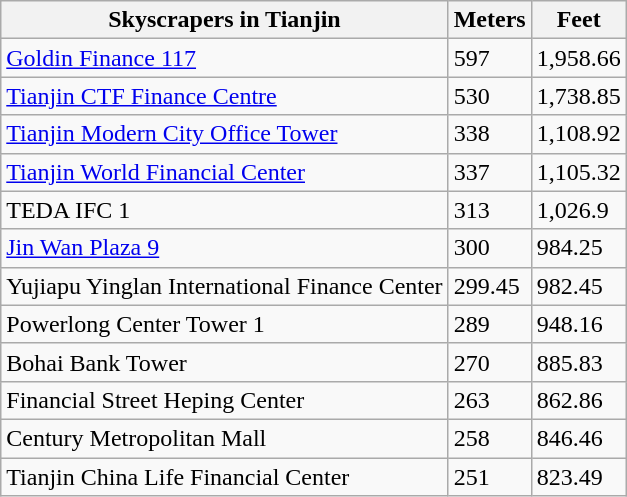<table class="wikitable">
<tr>
<th>Skyscrapers in Tianjin</th>
<th>Meters</th>
<th>Feet</th>
</tr>
<tr>
<td><a href='#'>Goldin Finance 117</a></td>
<td>597</td>
<td>1,958.66</td>
</tr>
<tr>
<td><a href='#'>Tianjin CTF Finance Centre</a></td>
<td>530</td>
<td>1,738.85</td>
</tr>
<tr>
<td><a href='#'>Tianjin Modern City Office Tower</a></td>
<td>338</td>
<td>1,108.92</td>
</tr>
<tr>
<td><a href='#'>Tianjin World Financial Center</a></td>
<td>337</td>
<td>1,105.32</td>
</tr>
<tr>
<td>TEDA IFC 1</td>
<td>313</td>
<td>1,026.9</td>
</tr>
<tr>
<td><a href='#'>Jin Wan Plaza 9</a></td>
<td>300</td>
<td>984.25</td>
</tr>
<tr>
<td>Yujiapu Yinglan International Finance Center</td>
<td>299.45</td>
<td>982.45</td>
</tr>
<tr>
<td>Powerlong Center Tower 1</td>
<td>289</td>
<td>948.16</td>
</tr>
<tr>
<td>Bohai Bank Tower</td>
<td>270</td>
<td>885.83</td>
</tr>
<tr>
<td>Financial Street Heping Center</td>
<td>263</td>
<td>862.86</td>
</tr>
<tr>
<td>Century Metropolitan Mall</td>
<td>258</td>
<td>846.46</td>
</tr>
<tr>
<td>Tianjin China Life Financial Center</td>
<td>251</td>
<td>823.49</td>
</tr>
</table>
